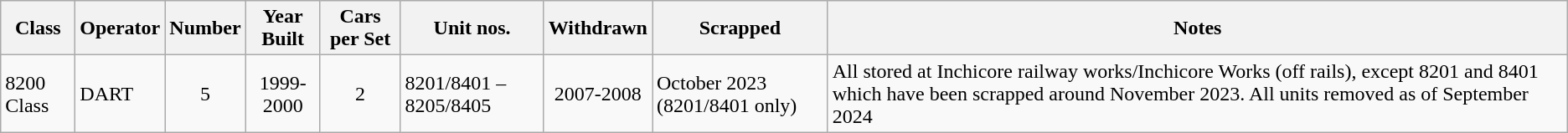<table class="wikitable">
<tr>
<th>Class</th>
<th>Operator</th>
<th>Number</th>
<th>Year Built</th>
<th>Cars per Set</th>
<th>Unit nos.</th>
<th>Withdrawn</th>
<th>Scrapped</th>
<th>Notes</th>
</tr>
<tr>
<td>8200 Class</td>
<td>DART</td>
<td align=center>5</td>
<td align=center>1999-2000</td>
<td align=center>2</td>
<td>8201/8401 – 8205/8405</td>
<td align=center>2007-2008</td>
<td>October 2023 (8201/8401 only)</td>
<td>All stored at Inchicore railway works/Inchicore Works (off rails), except 8201 and 8401 which have been scrapped around November 2023. All units removed as of September 2024</td>
</tr>
</table>
